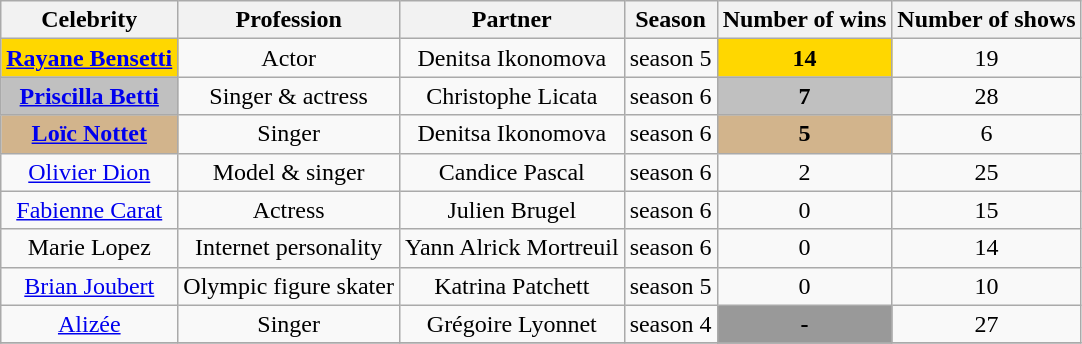<table class="wikitable sortable" style="text-align:center">
<tr>
<th>Celebrity</th>
<th class="unsortable">Profession</th>
<th>Partner</th>
<th>Season</th>
<th>Number of wins</th>
<th>Number of shows</th>
</tr>
<tr>
<th style="background:gold;"><a href='#'>Rayane Bensetti</a></th>
<td>Actor</td>
<td>Denitsa Ikonomova</td>
<td>season 5</td>
<th style="background:gold;">14</th>
<td>19</td>
</tr>
<tr>
<th style="background:silver;"><a href='#'>Priscilla Betti</a></th>
<td>Singer & actress</td>
<td>Christophe Licata</td>
<td>season 6</td>
<th style="background:silver;">7</th>
<td>28</td>
</tr>
<tr>
<th style="background:tan;"><a href='#'>Loïc Nottet</a></th>
<td>Singer</td>
<td>Denitsa Ikonomova</td>
<td>season 6</td>
<th style="background:tan;">5</th>
<td>6</td>
</tr>
<tr>
<td><a href='#'>Olivier Dion</a></td>
<td>Model & singer</td>
<td>Candice Pascal</td>
<td>season 6</td>
<td>2</td>
<td>25</td>
</tr>
<tr>
<td><a href='#'>Fabienne Carat</a></td>
<td>Actress</td>
<td>Julien Brugel</td>
<td>season 6</td>
<td>0</td>
<td>15</td>
</tr>
<tr>
<td>Marie Lopez</td>
<td>Internet personality</td>
<td>Yann Alrick Mortreuil</td>
<td>season 6</td>
<td>0</td>
<td>14</td>
</tr>
<tr>
<td><a href='#'>Brian Joubert</a></td>
<td>Olympic figure skater</td>
<td>Katrina Patchett</td>
<td>season 5</td>
<td>0</td>
<td>10</td>
</tr>
<tr>
<td><a href='#'>Alizée</a></td>
<td>Singer</td>
<td>Grégoire Lyonnet</td>
<td>season 4</td>
<th style="background:#999;">-</th>
<td>27</td>
</tr>
<tr>
</tr>
</table>
